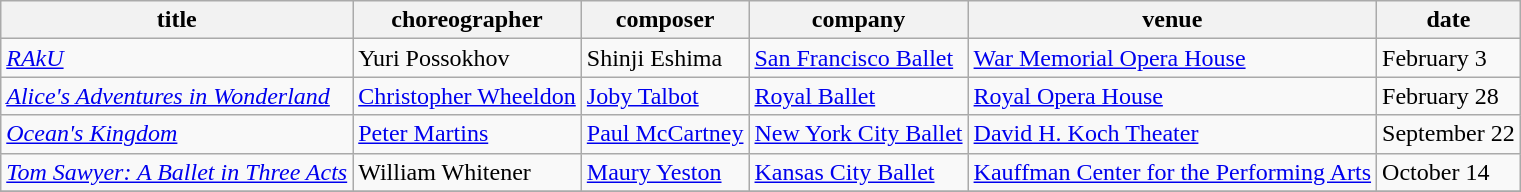<table class="wikitable sortable">
<tr>
<th>title</th>
<th>choreographer</th>
<th>composer</th>
<th>company</th>
<th>venue</th>
<th>date</th>
</tr>
<tr>
<td><em><a href='#'>RAkU</a></em></td>
<td>Yuri Possokhov</td>
<td>Shinji Eshima</td>
<td><a href='#'>San Francisco Ballet</a></td>
<td><a href='#'>War Memorial Opera House</a></td>
<td>February 3</td>
</tr>
<tr>
<td><em><a href='#'>Alice's Adventures in Wonderland</a></em></td>
<td><a href='#'>Christopher Wheeldon</a></td>
<td><a href='#'>Joby Talbot</a></td>
<td><a href='#'>Royal Ballet</a></td>
<td><a href='#'>Royal Opera House</a></td>
<td>February 28</td>
</tr>
<tr>
<td><em><a href='#'>Ocean's Kingdom</a></em></td>
<td><a href='#'>Peter Martins</a></td>
<td><a href='#'>Paul McCartney</a></td>
<td><a href='#'>New York City Ballet</a></td>
<td><a href='#'>David H. Koch Theater</a></td>
<td>September 22</td>
</tr>
<tr>
<td><em><a href='#'>Tom Sawyer: A Ballet in Three Acts</a></em></td>
<td>William Whitener</td>
<td><a href='#'>Maury Yeston</a></td>
<td><a href='#'>Kansas City Ballet</a></td>
<td><a href='#'>Kauffman Center for the Performing Arts</a></td>
<td>October 14</td>
</tr>
<tr>
</tr>
</table>
